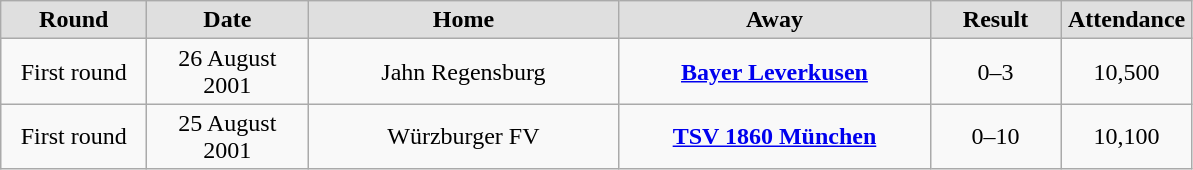<table class="wikitable">
<tr style="text-align:center; background:#dfdfdf;">
<td style="width:90px;"><strong>Round</strong></td>
<td style="width:100px;"><strong>Date</strong></td>
<td style="width:200px;"><strong>Home</strong></td>
<td style="width:200px;"><strong>Away</strong></td>
<td style="width:80px;"><strong>Result</strong></td>
<td style="width:80px;"><strong>Attendance</strong></td>
</tr>
<tr style="text-align:center;">
<td>First round</td>
<td>26 August 2001</td>
<td>Jahn Regensburg</td>
<td><strong><a href='#'>Bayer Leverkusen</a></strong></td>
<td>0–3</td>
<td>10,500</td>
</tr>
<tr style="text-align:center;">
<td>First round</td>
<td>25 August 2001</td>
<td>Würzburger FV</td>
<td><strong><a href='#'>TSV 1860 München</a></strong></td>
<td>0–10</td>
<td>10,100</td>
</tr>
</table>
